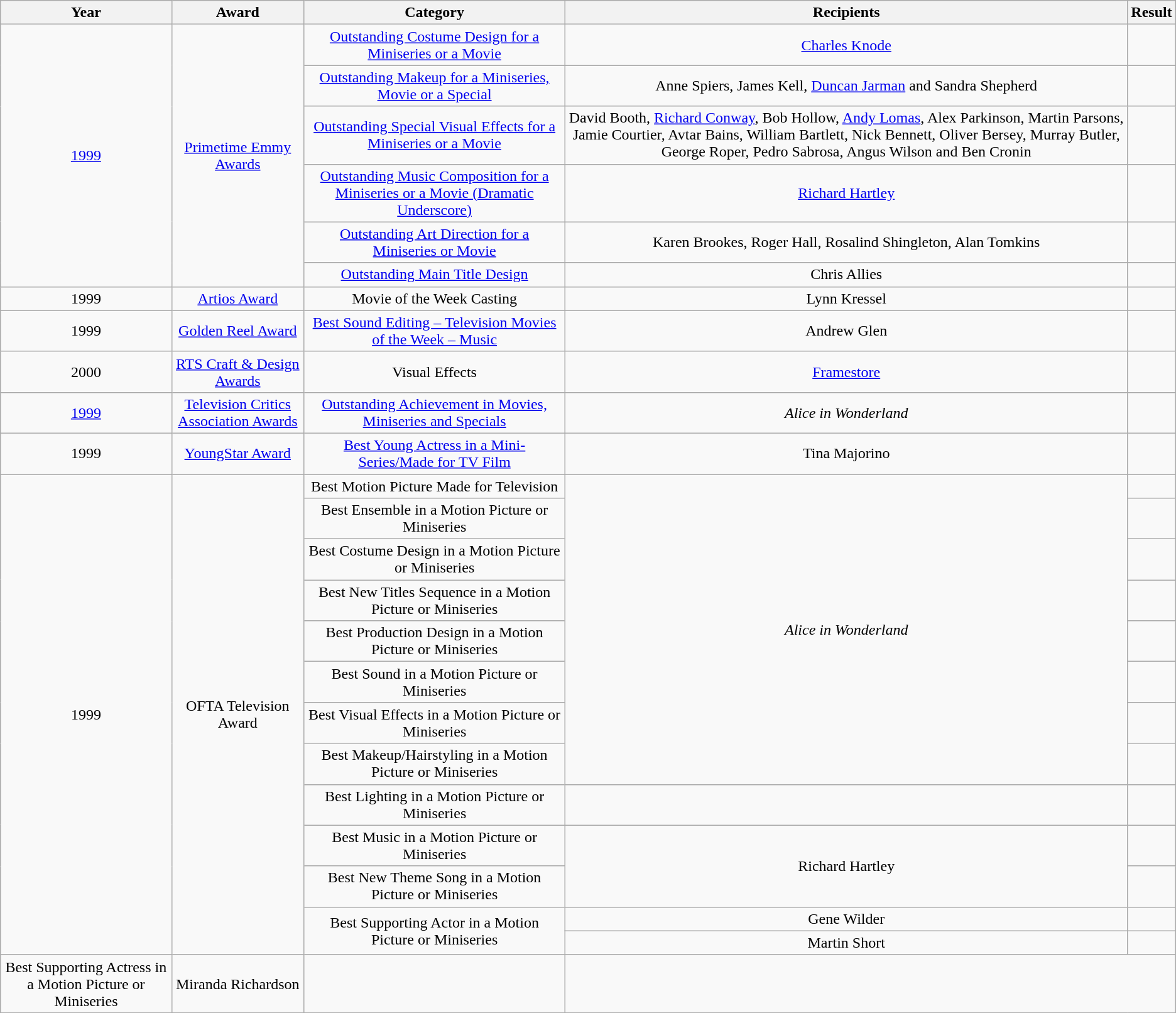<table class="wikitable" style="text-align: center;">
<tr>
<th>Year</th>
<th>Award</th>
<th>Category</th>
<th>Recipients</th>
<th>Result</th>
</tr>
<tr>
<td rowspan="6"><a href='#'>1999</a></td>
<td rowspan="6"><a href='#'>Primetime Emmy Awards</a></td>
<td><a href='#'>Outstanding Costume Design for a Miniseries or a Movie</a></td>
<td><a href='#'>Charles Knode</a></td>
<td></td>
</tr>
<tr>
<td><a href='#'>Outstanding Makeup for a Miniseries, Movie or a Special</a></td>
<td>Anne Spiers, James Kell, <a href='#'>Duncan Jarman</a> and Sandra Shepherd</td>
<td></td>
</tr>
<tr>
<td><a href='#'>Outstanding Special Visual Effects for a Miniseries or a Movie</a></td>
<td>David Booth, <a href='#'>Richard Conway</a>, Bob Hollow, <a href='#'>Andy Lomas</a>, Alex Parkinson, Martin Parsons, Jamie Courtier, Avtar Bains, William Bartlett, Nick Bennett, Oliver Bersey, Murray Butler, George Roper, Pedro Sabrosa, Angus Wilson and Ben Cronin</td>
<td></td>
</tr>
<tr>
<td><a href='#'>Outstanding Music Composition for a Miniseries or a Movie (Dramatic Underscore)</a></td>
<td><a href='#'>Richard Hartley</a></td>
<td></td>
</tr>
<tr>
<td><a href='#'>Outstanding Art Direction for a Miniseries or Movie</a></td>
<td>Karen Brookes, Roger Hall, Rosalind Shingleton, Alan Tomkins</td>
<td></td>
</tr>
<tr>
<td><a href='#'>Outstanding Main Title Design</a></td>
<td>Chris Allies</td>
<td></td>
</tr>
<tr>
<td>1999</td>
<td><a href='#'>Artios Award</a></td>
<td>Movie of the Week Casting</td>
<td>Lynn Kressel</td>
<td></td>
</tr>
<tr>
<td>1999</td>
<td><a href='#'>Golden Reel Award</a></td>
<td><a href='#'>Best Sound Editing – Television Movies of the Week – Music</a></td>
<td>Andrew Glen</td>
<td></td>
</tr>
<tr>
<td>2000</td>
<td><a href='#'>RTS Craft & Design Awards</a></td>
<td>Visual Effects</td>
<td><a href='#'>Framestore</a></td>
<td></td>
</tr>
<tr>
<td><a href='#'>1999</a></td>
<td><a href='#'>Television Critics Association Awards</a></td>
<td><a href='#'>Outstanding Achievement in Movies, Miniseries and Specials</a></td>
<td><em>Alice in Wonderland</em></td>
<td></td>
</tr>
<tr>
<td>1999</td>
<td><a href='#'>YoungStar Award</a></td>
<td><a href='#'>Best Young Actress in a Mini-Series/Made for TV Film</a></td>
<td>Tina Majorino</td>
<td></td>
</tr>
<tr>
<td rowspan="14">1999</td>
<td rowspan="14">OFTA Television Award</td>
<td>Best Motion Picture Made for Television</td>
<td rowspan="9"><em>Alice in Wonderland</em></td>
<td></td>
</tr>
<tr>
<td>Best Ensemble in a Motion Picture or Miniseries</td>
<td></td>
</tr>
<tr>
<td>Best Costume Design in a Motion Picture or Miniseries</td>
<td></td>
</tr>
<tr>
<td>Best New Titles Sequence in a Motion Picture or Miniseries</td>
<td></td>
</tr>
<tr>
<td>Best Production Design in a Motion Picture or Miniseries</td>
<td></td>
</tr>
<tr>
<td>Best Sound in a Motion Picture or Miniseries</td>
<td></td>
</tr>
<tr>
</tr>
<tr>
<td>Best Visual Effects in a Motion Picture or Miniseries</td>
<td></td>
</tr>
<tr>
<td>Best Makeup/Hairstyling in a Motion Picture or Miniseries</td>
<td></td>
</tr>
<tr>
<td>Best Lighting in a Motion Picture or Miniseries</td>
<td></td>
</tr>
<tr>
<td>Best Music in a Motion Picture or Miniseries</td>
<td rowspan="2">Richard Hartley</td>
<td></td>
</tr>
<tr>
<td>Best New Theme Song in a Motion Picture or Miniseries</td>
<td></td>
</tr>
<tr>
<td rowspan="2">Best Supporting Actor in a Motion Picture or Miniseries</td>
<td>Gene Wilder</td>
<td></td>
</tr>
<tr>
<td>Martin Short</td>
<td></td>
</tr>
<tr>
<td>Best Supporting Actress in a Motion Picture or Miniseries</td>
<td>Miranda Richardson</td>
<td></td>
</tr>
<tr>
</tr>
</table>
